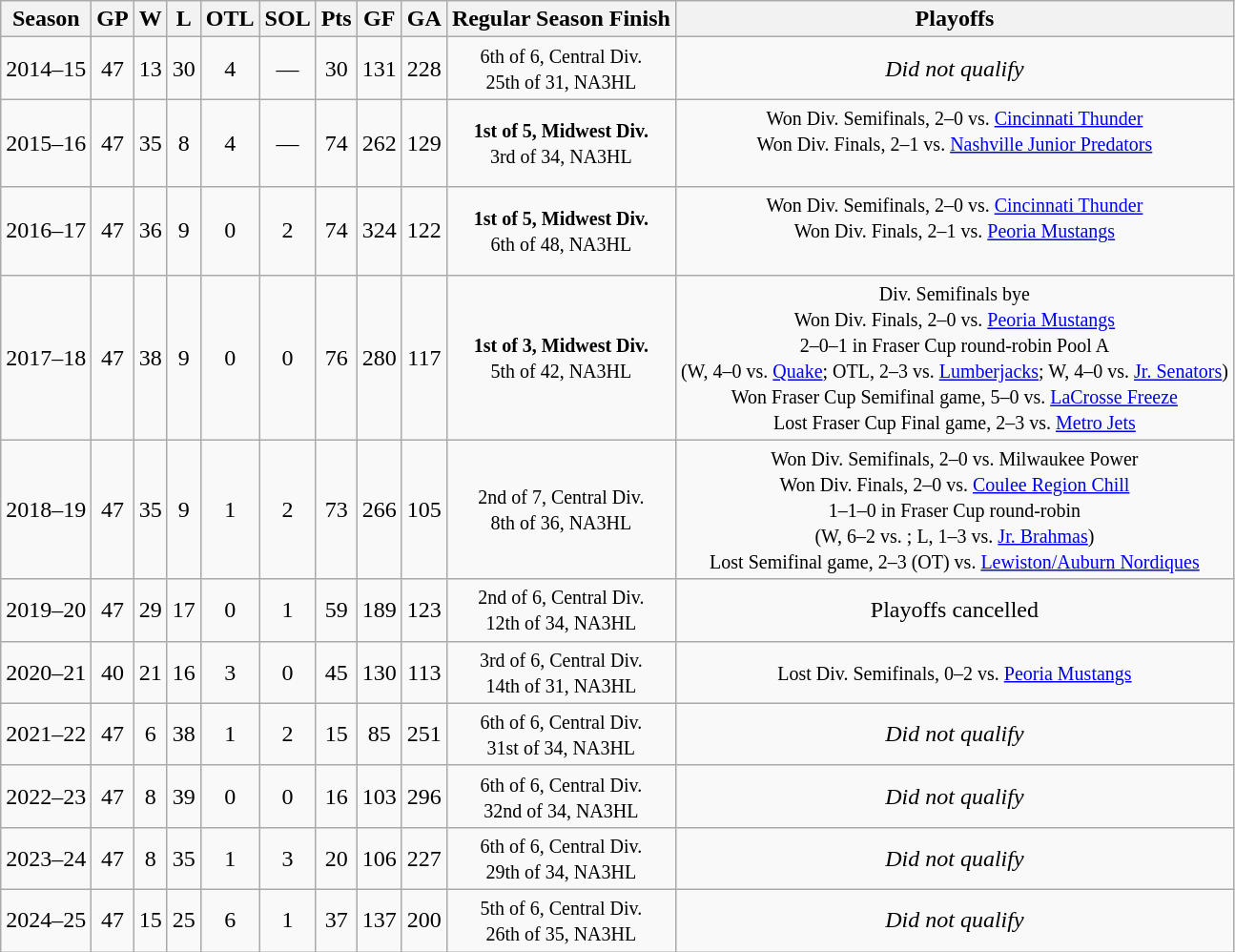<table class="wikitable" style="text-align:center">
<tr>
<th>Season</th>
<th>GP</th>
<th>W</th>
<th>L</th>
<th>OTL</th>
<th>SOL</th>
<th>Pts</th>
<th>GF</th>
<th>GA</th>
<th>Regular Season Finish</th>
<th>Playoffs</th>
</tr>
<tr>
<td>2014–15</td>
<td>47</td>
<td>13</td>
<td>30</td>
<td>4</td>
<td>—</td>
<td>30</td>
<td>131</td>
<td>228</td>
<td><small>6th of 6, Central Div.<br>25th of 31, NA3HL</small></td>
<td><em>Did not qualify</em></td>
</tr>
<tr>
<td>2015–16</td>
<td>47</td>
<td>35</td>
<td>8</td>
<td>4</td>
<td>—</td>
<td>74</td>
<td>262</td>
<td>129</td>
<td><small><strong>1st of 5, Midwest Div.</strong><br>3rd of 34, NA3HL</small></td>
<td><small>Won Div. Semifinals, 2–0 vs. <a href='#'>Cincinnati Thunder</a><br>Won Div. Finals, 2–1 vs. <a href='#'>Nashville Junior Predators</a><br><br></small></td>
</tr>
<tr>
<td>2016–17</td>
<td>47</td>
<td>36</td>
<td>9</td>
<td>0</td>
<td>2</td>
<td>74</td>
<td>324</td>
<td>122</td>
<td><small><strong>1st of 5, Midwest Div.</strong><br>6th of 48, NA3HL</small></td>
<td><small>Won Div. Semifinals, 2–0 vs. <a href='#'>Cincinnati Thunder</a><br>Won Div. Finals, 2–1 vs. <a href='#'>Peoria Mustangs</a><br><br></small></td>
</tr>
<tr>
<td>2017–18</td>
<td>47</td>
<td>38</td>
<td>9</td>
<td>0</td>
<td>0</td>
<td>76</td>
<td>280</td>
<td>117</td>
<td><small><strong>1st of 3, Midwest Div.</strong><br>5th of 42, NA3HL</small></td>
<td><small>Div. Semifinals bye<br>Won Div. Finals, 2–0 vs. <a href='#'>Peoria Mustangs</a><br>2–0–1 in Fraser Cup round-robin Pool A<br>(W, 4–0 vs. <a href='#'>Quake</a>; OTL, 2–3 vs. <a href='#'>Lumberjacks</a>; W, 4–0 vs. <a href='#'>Jr. Senators</a>)<br>Won Fraser Cup Semifinal game, 5–0 vs. <a href='#'>LaCrosse Freeze</a><br>Lost Fraser Cup Final game, 2–3 vs. <a href='#'>Metro Jets</a></small></td>
</tr>
<tr>
<td>2018–19</td>
<td>47</td>
<td>35</td>
<td>9</td>
<td>1</td>
<td>2</td>
<td>73</td>
<td>266</td>
<td>105</td>
<td><small>2nd of 7, Central Div.<br>8th of 36, NA3HL</small></td>
<td><small>Won Div. Semifinals, 2–0 vs. Milwaukee Power<br>Won Div. Finals, 2–0 vs. <a href='#'>Coulee Region Chill</a><br>1–1–0 in Fraser Cup round-robin<br>(W, 6–2 vs. ; L, 1–3 vs. <a href='#'>Jr. Brahmas</a>)<br>Lost Semifinal game, 2–3 (OT) vs. <a href='#'>Lewiston/Auburn Nordiques</a></small></td>
</tr>
<tr>
<td>2019–20</td>
<td>47</td>
<td>29</td>
<td>17</td>
<td>0</td>
<td>1</td>
<td>59</td>
<td>189</td>
<td>123</td>
<td><small>2nd of 6, Central Div.<br>12th of 34, NA3HL</small></td>
<td>Playoffs cancelled</td>
</tr>
<tr>
<td>2020–21</td>
<td>40</td>
<td>21</td>
<td>16</td>
<td>3</td>
<td>0</td>
<td>45</td>
<td>130</td>
<td>113</td>
<td><small>3rd of 6, Central Div.<br>14th of 31, NA3HL</small></td>
<td><small>Lost Div. Semifinals, 0–2 vs. <a href='#'>Peoria Mustangs</a></small></td>
</tr>
<tr>
<td>2021–22</td>
<td>47</td>
<td>6</td>
<td>38</td>
<td>1</td>
<td>2</td>
<td>15</td>
<td>85</td>
<td>251</td>
<td><small>6th of 6, Central Div.<br>31st of 34, NA3HL</small></td>
<td><em>Did not qualify</em></td>
</tr>
<tr>
<td>2022–23</td>
<td>47</td>
<td>8</td>
<td>39</td>
<td>0</td>
<td>0</td>
<td>16</td>
<td>103</td>
<td>296</td>
<td><small>6th of 6, Central Div.<br>32nd of 34, NA3HL</small></td>
<td><em>Did not qualify</em></td>
</tr>
<tr>
<td>2023–24</td>
<td>47</td>
<td>8</td>
<td>35</td>
<td>1</td>
<td>3</td>
<td>20</td>
<td>106</td>
<td>227</td>
<td><small>6th of 6, Central Div.<br>29th of 34, NA3HL</small></td>
<td><em>Did not qualify</em></td>
</tr>
<tr>
<td>2024–25</td>
<td>47</td>
<td>15</td>
<td>25</td>
<td>6</td>
<td>1</td>
<td>37</td>
<td>137</td>
<td>200</td>
<td><small>5th of 6, Central Div.<br>26th of 35, NA3HL</small></td>
<td><em>Did not qualify</em></td>
</tr>
</table>
